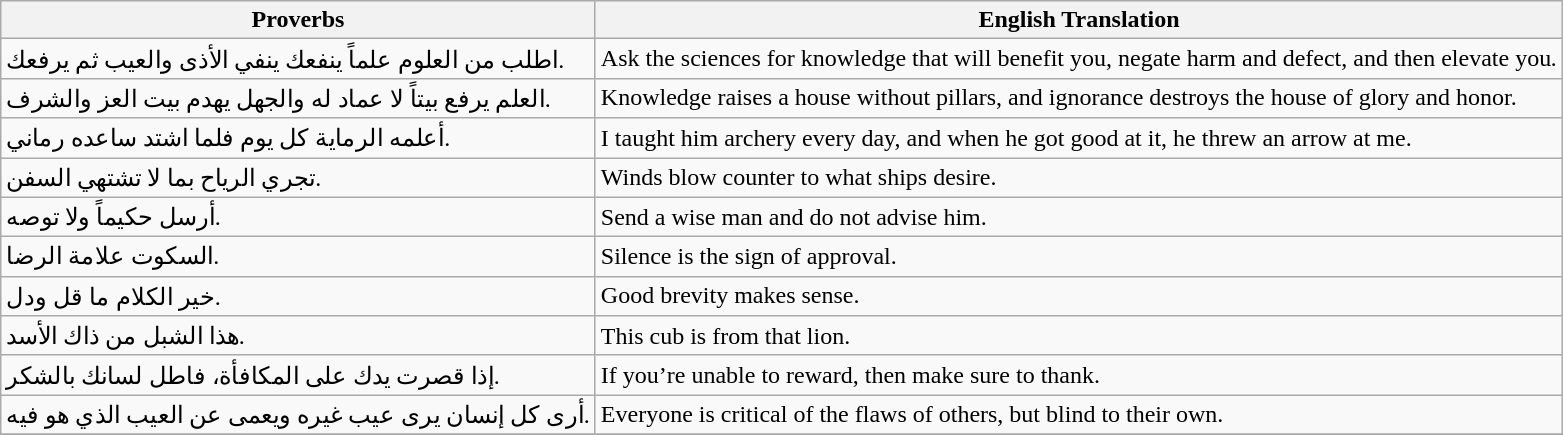<table class="wikitable">
<tr>
<th>Proverbs</th>
<th>English Translation</th>
</tr>
<tr>
<td>اطلب من العلوم علماً ينفعك ينفي الأذى والعيب ثم يرفعك.</td>
<td>Ask the sciences for knowledge that will benefit you, negate harm and defect, and then elevate you<em>.</td>
</tr>
<tr>
<td>العلم يرفع بيتاً لا عماد له والجهل يهدم بيت العز والشرف.</td>
<td>Knowledge raises a house without pillars, and ignorance destroys the house of glory and honor.</td>
</tr>
<tr>
<td>أعلمه الرماية كل يوم فلما اشتد ساعده رماني.</td>
<td>I taught him archery every day, and when he got good at it, he threw an arrow at me.</td>
</tr>
<tr>
<td>تجري الرياح بما لا تشتهي السفن.</td>
<td>Winds blow counter to what ships desire.</td>
</tr>
<tr>
<td>أرسل حكيماً ولا توصه.</td>
<td>Send a wise man and do not advise him.</td>
</tr>
<tr>
<td>السكوت علامة الرضا.</td>
<td>Silence is the sign of approval.</td>
</tr>
<tr>
<td>خير الكلام ما قل ودل.</td>
<td>Good brevity makes sense.</td>
</tr>
<tr>
<td>هذا الشبل من ذاك الأسد.</td>
<td>This cub is from that lion.</td>
</tr>
<tr>
<td>إذا قصرت يدك على المكافأة، فاطل لسانك بالشكر.</td>
<td>If you’re unable to reward, then make sure to thank.</td>
</tr>
<tr>
<td>أرى كل إنسان يرى عيب غيره ويعمى عن العيب الذي هو فيه.</td>
<td>Everyone is critical of the flaws of others, but blind to their own.</td>
</tr>
<tr>
</tr>
</table>
